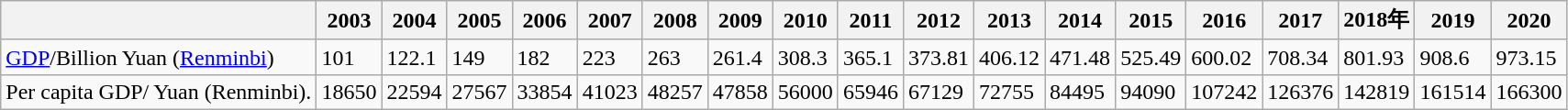<table class="wikitable mw-collapsible">
<tr>
<th></th>
<th>2003</th>
<th>2004</th>
<th>2005</th>
<th>2006</th>
<th>2007</th>
<th>2008</th>
<th>2009</th>
<th>2010</th>
<th>2011</th>
<th>2012</th>
<th>2013</th>
<th>2014</th>
<th>2015</th>
<th>2016</th>
<th>2017</th>
<th>2018年</th>
<th>2019</th>
<th>2020</th>
</tr>
<tr>
<td><a href='#'>GDP</a>/Billion Yuan (<a href='#'>Renminbi</a>)</td>
<td>101</td>
<td>122.1</td>
<td>149</td>
<td>182</td>
<td>223</td>
<td>263</td>
<td>261.4</td>
<td>308.3</td>
<td>365.1</td>
<td>373.81</td>
<td>406.12</td>
<td>471.48</td>
<td>525.49</td>
<td>600.02</td>
<td>708.34</td>
<td>801.93</td>
<td>908.6</td>
<td>973.15</td>
</tr>
<tr>
<td>Per capita GDP/ Yuan (Renminbi).</td>
<td>18650</td>
<td>22594</td>
<td>27567</td>
<td>33854</td>
<td>41023</td>
<td>48257</td>
<td>47858</td>
<td>56000</td>
<td>65946</td>
<td>67129</td>
<td>72755</td>
<td>84495</td>
<td>94090</td>
<td>107242</td>
<td>126376</td>
<td>142819</td>
<td>161514</td>
<td>166300</td>
</tr>
</table>
